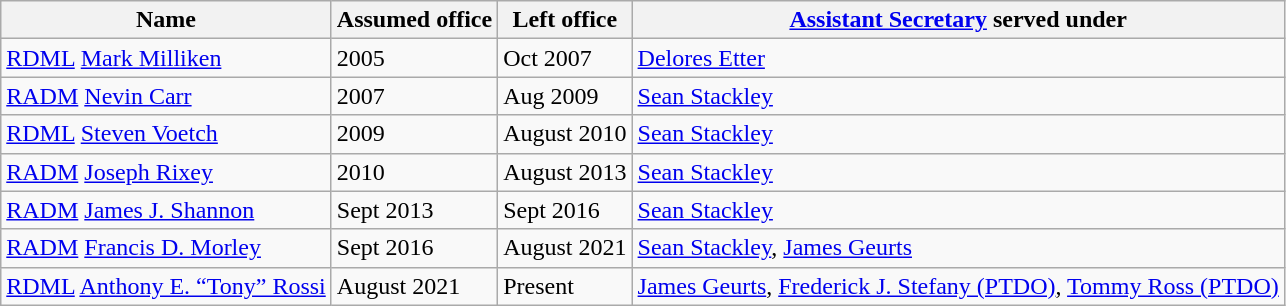<table class="wikitable">
<tr>
<th>Name</th>
<th>Assumed office</th>
<th>Left office</th>
<th><a href='#'>Assistant Secretary</a> served under</th>
</tr>
<tr>
<td><a href='#'>RDML</a> <a href='#'>Mark Milliken</a></td>
<td>2005</td>
<td>Oct 2007</td>
<td><a href='#'>Delores Etter</a></td>
</tr>
<tr>
<td><a href='#'>RADM</a> <a href='#'>Nevin Carr</a></td>
<td>2007</td>
<td>Aug 2009</td>
<td><a href='#'>Sean Stackley</a></td>
</tr>
<tr>
<td><a href='#'>RDML</a> <a href='#'>Steven Voetch</a></td>
<td>2009</td>
<td>August 2010</td>
<td><a href='#'>Sean Stackley</a></td>
</tr>
<tr>
<td><a href='#'>RADM</a> <a href='#'>Joseph Rixey</a></td>
<td>2010</td>
<td>August 2013</td>
<td><a href='#'>Sean Stackley</a></td>
</tr>
<tr>
<td><a href='#'>RADM</a> <a href='#'>James J. Shannon</a></td>
<td>Sept 2013</td>
<td>Sept 2016</td>
<td><a href='#'>Sean Stackley</a></td>
</tr>
<tr>
<td><a href='#'>RADM</a> <a href='#'>Francis D. Morley</a></td>
<td>Sept 2016</td>
<td>August 2021</td>
<td><a href='#'>Sean Stackley</a>, <a href='#'>James Geurts</a></td>
</tr>
<tr>
<td><a href='#'>RDML</a> <a href='#'>Anthony E. “Tony” Rossi</a></td>
<td>August 2021</td>
<td>Present</td>
<td><a href='#'>James Geurts</a>, <a href='#'>Frederick J. Stefany (PTDO)</a>, <a href='#'>Tommy Ross (PTDO)</a></td>
</tr>
</table>
